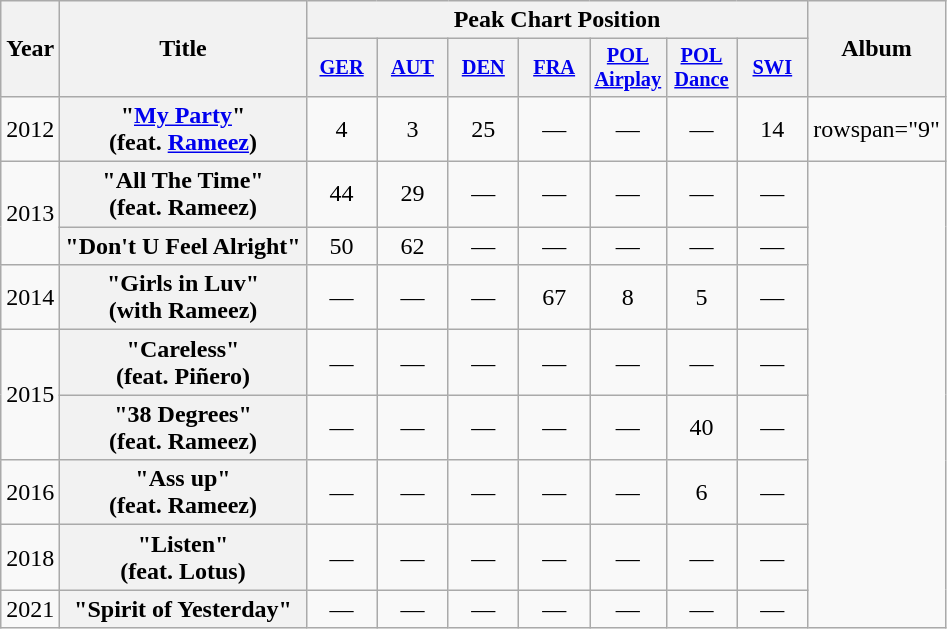<table class="wikitable plainrowheaders" style="text-align:center;">
<tr>
<th scope="col" rowspan="2">Year</th>
<th scope="col" rowspan="2">Title</th>
<th scope="col" colspan="7">Peak Chart Position</th>
<th scope="col" rowspan="2">Album</th>
</tr>
<tr>
<th scope="col" style="width:3em;font-size:85%;"><a href='#'>GER</a><br></th>
<th scope="col" style="width:3em;font-size:85%;"><a href='#'>AUT</a><br></th>
<th scope="col" style="width:3em;font-size:85%;"><a href='#'>DEN</a><br></th>
<th scope="col" style="width:3em;font-size:85%;"><a href='#'>FRA</a><br></th>
<th scope="col" style="width:3em;font-size:85%;"><a href='#'>POL Airplay</a><br></th>
<th scope="col" style="width:3em;font-size:85%;"><a href='#'>POL Dance</a><br></th>
<th scope="col" style="width:3em;font-size:85%;"><a href='#'>SWI</a><br></th>
</tr>
<tr>
<td>2012</td>
<th scope="row">"<a href='#'>My Party</a>"<br><span>(feat. <a href='#'>Rameez</a>)</span></th>
<td>4</td>
<td>3</td>
<td>25</td>
<td>—</td>
<td>—</td>
<td>—</td>
<td>14</td>
<td>rowspan="9" </td>
</tr>
<tr>
<td rowspan="2">2013</td>
<th scope="row">"All The Time"<br><span>(feat. Rameez)</span></th>
<td>44</td>
<td>29</td>
<td>—</td>
<td>—</td>
<td>—</td>
<td>—</td>
<td>—</td>
</tr>
<tr>
<th scope="row">"Don't U Feel Alright"</th>
<td>50</td>
<td>62</td>
<td>—</td>
<td>—</td>
<td>—</td>
<td>—</td>
<td>—</td>
</tr>
<tr>
<td>2014</td>
<th scope="row">"Girls in Luv"<br><span>(with Rameez)</span></th>
<td>—</td>
<td>—</td>
<td>—</td>
<td>67</td>
<td>8</td>
<td>5</td>
<td>—</td>
</tr>
<tr>
<td rowspan="2">2015</td>
<th scope="row">"Careless"<br><span>(feat. Piñero)</span></th>
<td>—</td>
<td>—</td>
<td>—</td>
<td>—</td>
<td>—</td>
<td>—</td>
<td>—</td>
</tr>
<tr>
<th scope="row">"38 Degrees"<br><span>(feat. Rameez)</span></th>
<td>—</td>
<td>—</td>
<td>—</td>
<td>—</td>
<td>—</td>
<td>40</td>
<td>—</td>
</tr>
<tr>
<td>2016</td>
<th scope="row">"Ass up"<br><span>(feat. Rameez)</span></th>
<td>—</td>
<td>—</td>
<td>—</td>
<td>—</td>
<td>—</td>
<td>6</td>
<td>—</td>
</tr>
<tr>
<td>2018</td>
<th scope="row">"Listen"<br><span>(feat. Lotus)</span></th>
<td>—</td>
<td>—</td>
<td>—</td>
<td>—</td>
<td>—</td>
<td>—</td>
<td>—</td>
</tr>
<tr>
<td>2021</td>
<th scope="row">"Spirit of Yesterday"<br><span></span></th>
<td>—</td>
<td>—</td>
<td>—</td>
<td>—</td>
<td>—</td>
<td>—</td>
<td>—</td>
</tr>
</table>
